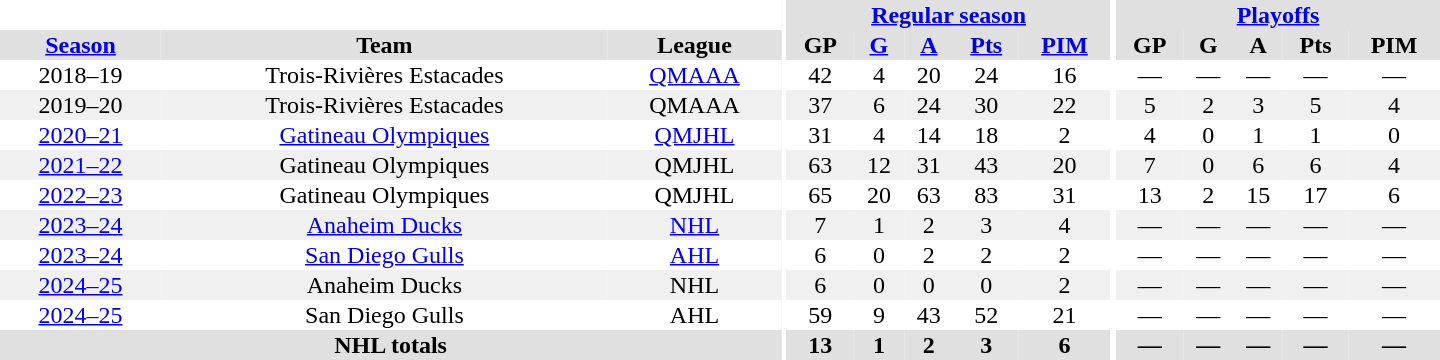<table border="0" cellpadding="1" cellspacing="0" style="text-align:center; width:60em">
<tr bgcolor="#e0e0e0">
<th colspan="3" bgcolor="#ffffff"></th>
<th rowspan="99" bgcolor="#ffffff"></th>
<th colspan="5"><a href='#'>Regular season</a></th>
<th rowspan="99" bgcolor="#ffffff"></th>
<th colspan="5"><a href='#'>Playoffs</a></th>
</tr>
<tr bgcolor="#e0e0e0">
<th><a href='#'>Season</a></th>
<th>Team</th>
<th>League</th>
<th>GP</th>
<th><a href='#'>G</a></th>
<th><a href='#'>A</a></th>
<th><a href='#'>Pts</a></th>
<th><a href='#'>PIM</a></th>
<th>GP</th>
<th>G</th>
<th>A</th>
<th>Pts</th>
<th>PIM</th>
</tr>
<tr>
<td>2018–19</td>
<td>Trois-Rivières Estacades</td>
<td><a href='#'>QMAAA</a></td>
<td>42</td>
<td>4</td>
<td>20</td>
<td>24</td>
<td>16</td>
<td>—</td>
<td>—</td>
<td>—</td>
<td>—</td>
<td>—</td>
</tr>
<tr bgcolor="#f0f0f0">
<td>2019–20</td>
<td>Trois-Rivières Estacades</td>
<td>QMAAA</td>
<td>37</td>
<td>6</td>
<td>24</td>
<td>30</td>
<td>22</td>
<td>5</td>
<td>2</td>
<td>3</td>
<td>5</td>
<td>4</td>
</tr>
<tr>
<td><a href='#'>2020–21</a></td>
<td><a href='#'>Gatineau Olympiques</a></td>
<td><a href='#'>QMJHL</a></td>
<td>31</td>
<td>4</td>
<td>14</td>
<td>18</td>
<td>2</td>
<td>4</td>
<td>0</td>
<td>1</td>
<td>1</td>
<td>0</td>
</tr>
<tr bgcolor="#f0f0f0">
<td><a href='#'>2021–22</a></td>
<td>Gatineau Olympiques</td>
<td>QMJHL</td>
<td>63</td>
<td>12</td>
<td>31</td>
<td>43</td>
<td>20</td>
<td>7</td>
<td>0</td>
<td>6</td>
<td>6</td>
<td>4</td>
</tr>
<tr>
<td><a href='#'>2022–23</a></td>
<td>Gatineau Olympiques</td>
<td>QMJHL</td>
<td>65</td>
<td>20</td>
<td>63</td>
<td>83</td>
<td>31</td>
<td>13</td>
<td>2</td>
<td>15</td>
<td>17</td>
<td>6</td>
</tr>
<tr bgcolor="#f0f0f0">
<td><a href='#'>2023–24</a></td>
<td><a href='#'>Anaheim Ducks</a></td>
<td><a href='#'>NHL</a></td>
<td>7</td>
<td>1</td>
<td>2</td>
<td>3</td>
<td>4</td>
<td>—</td>
<td>—</td>
<td>—</td>
<td>—</td>
<td>—</td>
</tr>
<tr>
<td><a href='#'>2023–24</a></td>
<td><a href='#'>San Diego Gulls</a></td>
<td><a href='#'>AHL</a></td>
<td>6</td>
<td>0</td>
<td>2</td>
<td>2</td>
<td>2</td>
<td>—</td>
<td>—</td>
<td>—</td>
<td>—</td>
<td>—</td>
</tr>
<tr bgcolor="#f0f0f0">
<td><a href='#'>2024–25</a></td>
<td>Anaheim Ducks</td>
<td>NHL</td>
<td>6</td>
<td>0</td>
<td>0</td>
<td>0</td>
<td>2</td>
<td>—</td>
<td>—</td>
<td>—</td>
<td>—</td>
<td>—</td>
</tr>
<tr>
<td><a href='#'>2024–25</a></td>
<td>San Diego Gulls</td>
<td>AHL</td>
<td>59</td>
<td>9</td>
<td>43</td>
<td>52</td>
<td>21</td>
<td>—</td>
<td>—</td>
<td>—</td>
<td>—</td>
<td>—</td>
</tr>
<tr bgcolor="#e0e0e0">
<th colspan="3">NHL totals</th>
<th>13</th>
<th>1</th>
<th>2</th>
<th>3</th>
<th>6</th>
<th>—</th>
<th>—</th>
<th>—</th>
<th>—</th>
<th>—</th>
</tr>
</table>
